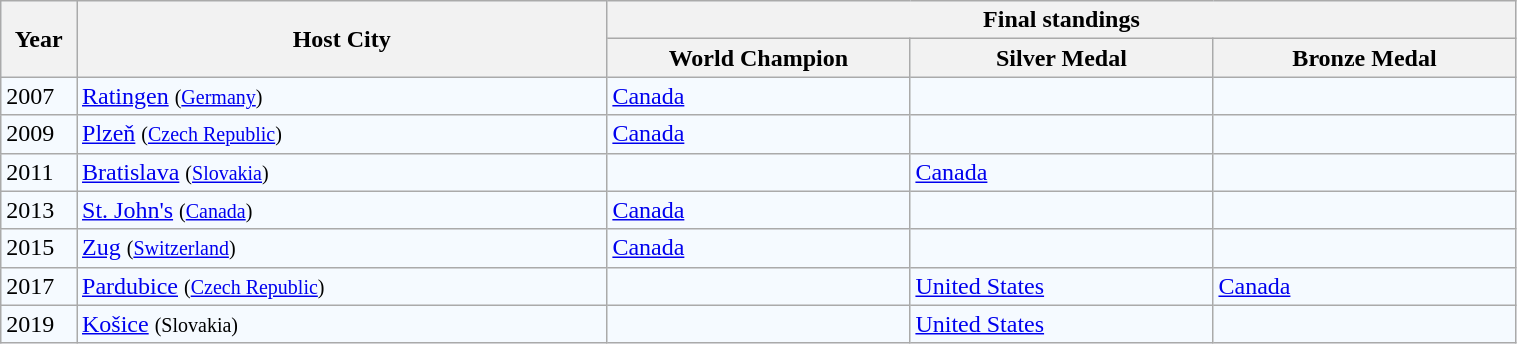<table class="wikitable zebra" style="text-align:left; background-color:#F5FAFF; width:80%">
<tr class="hintergrundfarbe5">
<th rowspan="2" style="width:5%">Year</th>
<th rowspan="2" style="width:35%">Host City</th>
<th colspan="4">Final standings</th>
</tr>
<tr>
<th style="width:20%">World Champion</th>
<th style="width:20%">Silver Medal</th>
<th style="width:20%">Bronze Medal</th>
</tr>
<tr>
<td>2007</td>
<td><a href='#'>Ratingen</a> <small>(<a href='#'>Germany</a>)</small></td>
<td> <a href='#'>Canada</a></td>
<td></td>
<td></td>
</tr>
<tr>
<td>2009</td>
<td><a href='#'>Plzeň</a> <small>(<a href='#'>Czech Republic</a>)</small></td>
<td> <a href='#'>Canada</a></td>
<td></td>
<td></td>
</tr>
<tr>
<td>2011</td>
<td><a href='#'>Bratislava</a> <small>(<a href='#'>Slovakia</a>)</small></td>
<td></td>
<td> <a href='#'>Canada</a></td>
<td></td>
</tr>
<tr>
<td>2013</td>
<td><a href='#'>St. John's</a> <small>(<a href='#'>Canada</a>)</small></td>
<td> <a href='#'>Canada</a></td>
<td></td>
<td></td>
</tr>
<tr>
<td>2015</td>
<td><a href='#'>Zug</a> <small>(<a href='#'>Switzerland</a>)</small></td>
<td> <a href='#'>Canada</a></td>
<td></td>
<td></td>
</tr>
<tr>
<td>2017</td>
<td><a href='#'>Pardubice</a> <small>(<a href='#'>Czech Republic</a>) </small></td>
<td></td>
<td> <a href='#'>United States</a></td>
<td> <a href='#'>Canada</a></td>
</tr>
<tr>
<td>2019</td>
<td><a href='#'>Košice</a> <small>(Slovakia)</small></td>
<td></td>
<td> <a href='#'>United States</a></td>
<td></td>
</tr>
</table>
